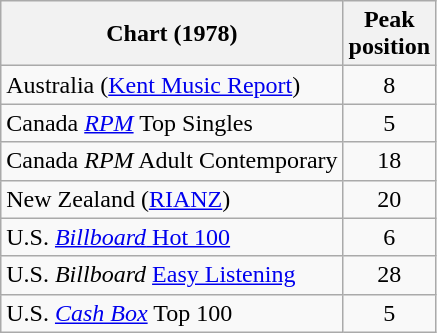<table class="wikitable sortable">
<tr>
<th>Chart (1978)</th>
<th>Peak<br>position</th>
</tr>
<tr>
<td>Australia (<a href='#'>Kent Music Report</a>)</td>
<td style="text-align:center;">8</td>
</tr>
<tr>
<td>Canada <a href='#'><em>RPM</em></a> Top Singles</td>
<td style="text-align:center;">5</td>
</tr>
<tr>
<td>Canada <em>RPM</em> Adult Contemporary</td>
<td style="text-align:center;">18</td>
</tr>
<tr>
<td>New Zealand (<a href='#'>RIANZ</a>)</td>
<td style="text-align:center;">20</td>
</tr>
<tr>
<td>U.S. <a href='#'><em>Billboard</em> Hot 100</a></td>
<td style="text-align:center;">6</td>
</tr>
<tr>
<td>U.S. <em>Billboard</em> <a href='#'>Easy Listening</a></td>
<td style="text-align:center;">28</td>
</tr>
<tr>
<td>U.S. <a href='#'><em>Cash Box</em></a> Top 100</td>
<td style="text-align:center;">5</td>
</tr>
</table>
